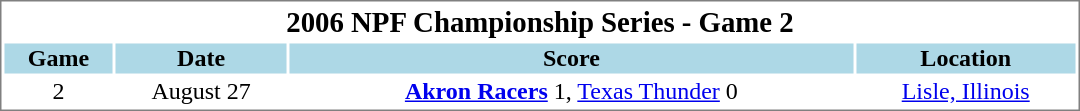<table cellpadding="1"  style="min-width:45em;text-align:center;font-size:100%; border:1px solid gray;">
<tr style="font-size:larger;">
<th colspan=8>2006 NPF Championship Series - Game 2</th>
</tr>
<tr style="background:lightblue;">
<th>Game</th>
<th>Date</th>
<th>Score</th>
<th>Location</th>
</tr>
<tr>
<td>2</td>
<td>August 27</td>
<td><strong><a href='#'>Akron Racers</a></strong> 1, <a href='#'>Texas Thunder</a> 0</td>
<td><a href='#'>Lisle, Illinois</a></td>
</tr>
</table>
